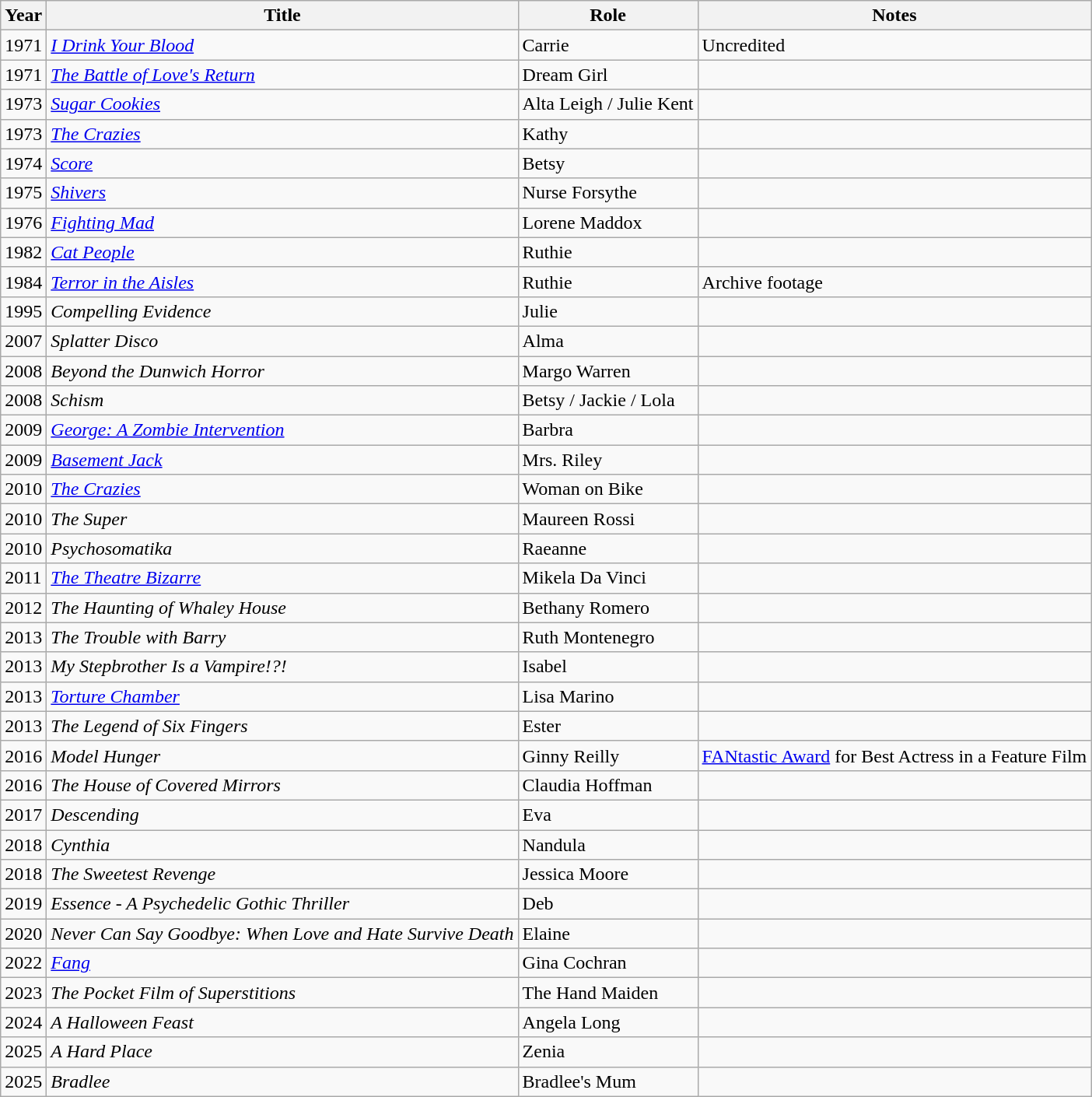<table class="wikitable sortable">
<tr>
<th>Year</th>
<th>Title</th>
<th>Role</th>
<th class="unsortable">Notes</th>
</tr>
<tr>
<td>1971</td>
<td><em><a href='#'>I Drink Your Blood</a></em></td>
<td>Carrie</td>
<td>Uncredited</td>
</tr>
<tr>
<td>1971</td>
<td data-sort-value="Battle of Love's Return, The"><em><a href='#'>The Battle of Love's Return</a></em></td>
<td>Dream Girl</td>
<td></td>
</tr>
<tr>
<td>1973</td>
<td><em><a href='#'>Sugar Cookies</a></em></td>
<td>Alta Leigh / Julie Kent</td>
<td></td>
</tr>
<tr>
<td>1973</td>
<td data-sort-value="Crazies, The"><em><a href='#'>The Crazies</a></em></td>
<td>Kathy</td>
<td></td>
</tr>
<tr>
<td>1974</td>
<td><em><a href='#'>Score</a></em></td>
<td>Betsy</td>
<td></td>
</tr>
<tr>
<td>1975</td>
<td><em><a href='#'>Shivers</a></em></td>
<td>Nurse Forsythe</td>
<td></td>
</tr>
<tr>
<td>1976</td>
<td><em><a href='#'>Fighting Mad</a></em></td>
<td>Lorene Maddox</td>
<td></td>
</tr>
<tr>
<td>1982</td>
<td><em><a href='#'>Cat People</a></em></td>
<td>Ruthie</td>
<td></td>
</tr>
<tr>
<td>1984</td>
<td><em><a href='#'>Terror in the Aisles</a></em></td>
<td>Ruthie</td>
<td>Archive footage</td>
</tr>
<tr>
<td>1995</td>
<td><em>Compelling Evidence</em></td>
<td>Julie</td>
<td></td>
</tr>
<tr>
<td>2007</td>
<td><em>Splatter Disco</em></td>
<td>Alma</td>
<td></td>
</tr>
<tr>
<td>2008</td>
<td><em>Beyond the Dunwich Horror</em></td>
<td>Margo Warren</td>
<td></td>
</tr>
<tr>
<td>2008</td>
<td><em>Schism</em></td>
<td>Betsy / Jackie / Lola</td>
<td></td>
</tr>
<tr>
<td>2009</td>
<td><em><a href='#'>George: A Zombie Intervention</a></em></td>
<td>Barbra</td>
<td></td>
</tr>
<tr>
<td>2009</td>
<td><em><a href='#'>Basement Jack</a></em></td>
<td>Mrs. Riley</td>
<td></td>
</tr>
<tr>
<td>2010</td>
<td data-sort-value="Crazies, The"><em><a href='#'>The Crazies</a></em></td>
<td>Woman on Bike</td>
<td></td>
</tr>
<tr>
<td>2010</td>
<td data-sort-value="Super, The"><em>The Super</em></td>
<td>Maureen Rossi</td>
<td></td>
</tr>
<tr>
<td>2010</td>
<td><em>Psychosomatika</em></td>
<td>Raeanne</td>
<td></td>
</tr>
<tr>
<td>2011</td>
<td data-sort-value="Theatre Bizarre, The"><em><a href='#'>The Theatre Bizarre</a></em></td>
<td>Mikela Da Vinci</td>
<td></td>
</tr>
<tr>
<td>2012</td>
<td data-sort-value="Haunting of Whaley House, The"><em>The Haunting of Whaley House</em></td>
<td>Bethany Romero</td>
<td></td>
</tr>
<tr>
<td>2013</td>
<td data-sort-value="Trouble with Barry, The"><em>The Trouble with Barry</em></td>
<td>Ruth Montenegro</td>
<td></td>
</tr>
<tr>
<td>2013</td>
<td><em>My Stepbrother Is a Vampire!?!</em></td>
<td>Isabel</td>
<td></td>
</tr>
<tr>
<td>2013</td>
<td><em><a href='#'>Torture Chamber</a></em></td>
<td>Lisa Marino</td>
<td></td>
</tr>
<tr>
<td>2013</td>
<td data-sort-value="Legend of Six Fingers, The"><em>The Legend of Six Fingers</em></td>
<td>Ester</td>
<td></td>
</tr>
<tr>
<td>2016</td>
<td><em>Model Hunger</em></td>
<td>Ginny Reilly</td>
<td><a href='#'>FANtastic Award</a> for Best Actress in a Feature Film</td>
</tr>
<tr>
<td>2016</td>
<td data-sort-value="House of Covered Mirrors, The"><em>The House of Covered Mirrors</em></td>
<td>Claudia Hoffman</td>
<td></td>
</tr>
<tr>
<td>2017</td>
<td><em>Descending</em></td>
<td>Eva</td>
<td></td>
</tr>
<tr>
<td>2018</td>
<td><em>Cynthia</em></td>
<td>Nandula</td>
<td></td>
</tr>
<tr>
<td>2018</td>
<td data-sort-value="Sweetest Revenge, The"><em>The Sweetest Revenge</em></td>
<td>Jessica Moore</td>
<td></td>
</tr>
<tr>
<td>2019</td>
<td><em>Essence - A Psychedelic Gothic Thriller</em></td>
<td>Deb</td>
<td></td>
</tr>
<tr>
<td>2020</td>
<td><em>Never Can Say Goodbye: When Love and Hate Survive Death</em></td>
<td>Elaine</td>
<td></td>
</tr>
<tr>
<td>2022</td>
<td><a href='#'><em>Fang</em></a></td>
<td>Gina Cochran</td>
<td></td>
</tr>
<tr>
<td>2023</td>
<td data-sort-value="Pocket Film of Superstitions, The"><em>The Pocket Film of Superstitions</em></td>
<td>The Hand Maiden</td>
<td></td>
</tr>
<tr>
<td>2024</td>
<td><em>A Halloween Feast</em></td>
<td>Angela Long</td>
<td></td>
</tr>
<tr>
<td>2025</td>
<td><em>A Hard Place</em></td>
<td>Zenia</td>
<td></td>
</tr>
<tr>
<td>2025</td>
<td><em>Bradlee</em></td>
<td>Bradlee's Mum</td>
<td></td>
</tr>
</table>
